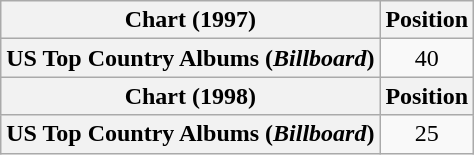<table class="wikitable plainrowheaders" style="text-align:center">
<tr>
<th scope="col">Chart (1997)</th>
<th scope="col">Position</th>
</tr>
<tr>
<th scope="row">US Top Country Albums (<em>Billboard</em>)</th>
<td>40</td>
</tr>
<tr>
<th scope="col">Chart (1998)</th>
<th scope="col">Position</th>
</tr>
<tr>
<th scope="row">US Top Country Albums (<em>Billboard</em>)</th>
<td>25</td>
</tr>
</table>
